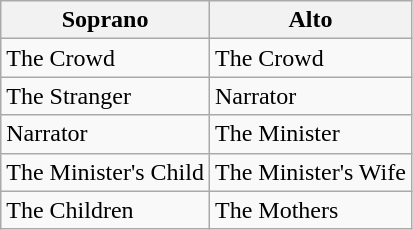<table class="wikitable">
<tr>
<th>Soprano</th>
<th>Alto</th>
</tr>
<tr>
<td>The Crowd</td>
<td>The Crowd</td>
</tr>
<tr>
<td>The Stranger</td>
<td>Narrator</td>
</tr>
<tr>
<td>Narrator</td>
<td>The Minister</td>
</tr>
<tr>
<td>The Minister's Child</td>
<td>The Minister's Wife</td>
</tr>
<tr>
<td>The Children</td>
<td>The Mothers</td>
</tr>
</table>
